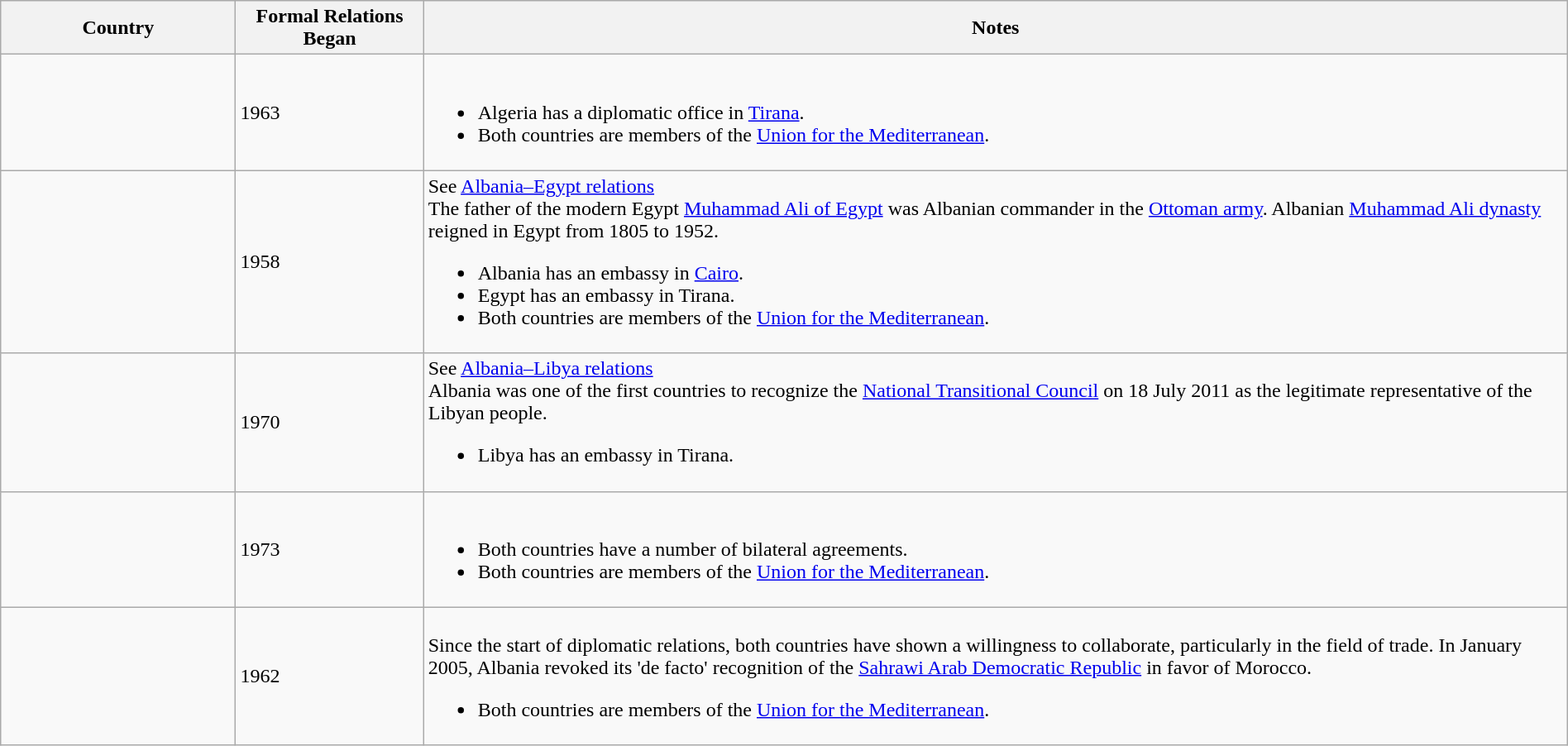<table class="wikitable sortable" border="1" style="width:100%; margin:auto;">
<tr>
<th width="15%">Country</th>
<th width="12%">Formal Relations Began</th>
<th>Notes</th>
</tr>
<tr -valign="top">
<td></td>
<td>1963</td>
<td><br><ul><li>Algeria has a diplomatic office in <a href='#'>Tirana</a>.</li><li>Both countries are members of the <a href='#'>Union for the Mediterranean</a>.</li></ul></td>
</tr>
<tr -valign="top">
<td></td>
<td>1958</td>
<td>See <a href='#'>Albania–Egypt relations</a><br>The father of the modern Egypt <a href='#'>Muhammad Ali of Egypt</a> was Albanian commander in the <a href='#'>Ottoman army</a>. Albanian <a href='#'>Muhammad Ali dynasty</a> reigned in Egypt from 1805 to 1952.<ul><li>Albania has an embassy in <a href='#'>Cairo</a>.</li><li>Egypt has an embassy in Tirana.</li><li>Both countries are members of the <a href='#'>Union for the Mediterranean</a>.</li></ul></td>
</tr>
<tr -valign="top">
<td></td>
<td>1970</td>
<td>See <a href='#'>Albania–Libya relations</a><br>Albania was one of the first countries to recognize the <a href='#'>National Transitional Council</a> on 18 July 2011 as the legitimate representative of the Libyan people.<ul><li>Libya has an embassy in Tirana.</li></ul></td>
</tr>
<tr -valign="top">
<td></td>
<td>1973</td>
<td><br><ul><li>Both countries have a number of bilateral agreements.</li><li>Both countries are members of the <a href='#'>Union for the Mediterranean</a>.</li></ul></td>
</tr>
<tr -valign="top">
<td></td>
<td>1962</td>
<td><br>Since the start of diplomatic relations, both countries have shown a willingness to collaborate, particularly in the field of trade. In January 2005, Albania revoked its 'de facto' recognition of the <a href='#'>Sahrawi Arab Democratic Republic</a> in favor of Morocco.<ul><li>Both countries are members of the <a href='#'>Union for the Mediterranean</a>.</li></ul></td>
</tr>
</table>
